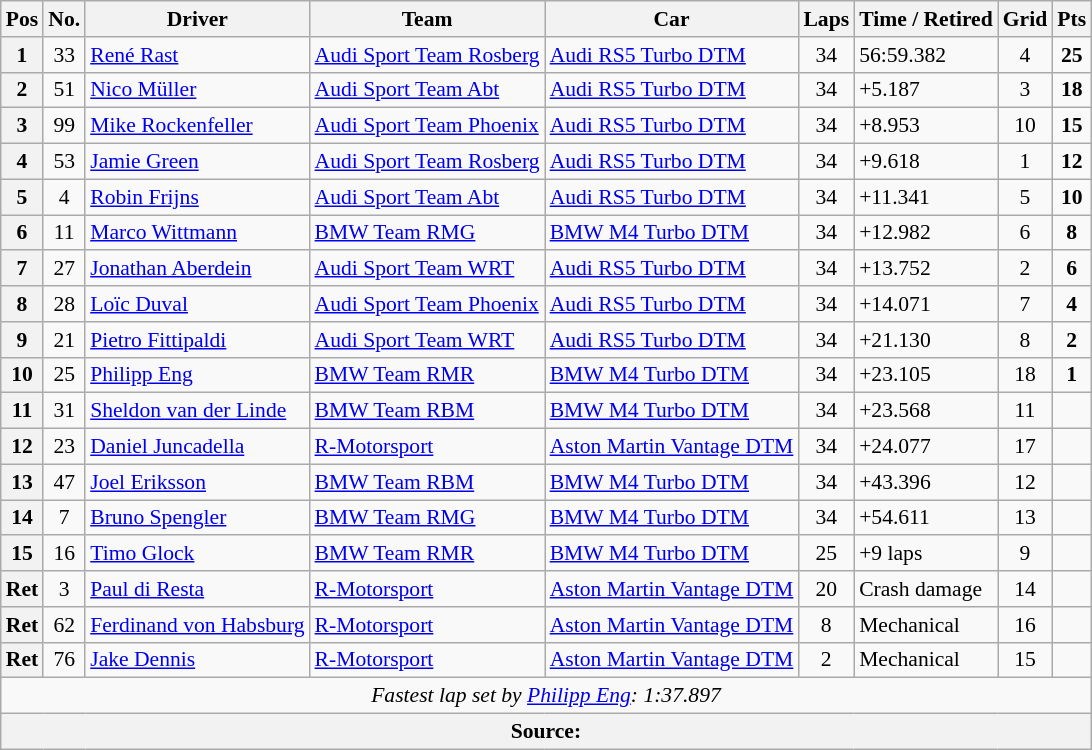<table class="wikitable" style="font-size:90%;">
<tr>
<th>Pos</th>
<th>No.</th>
<th>Driver</th>
<th>Team</th>
<th>Car</th>
<th>Laps</th>
<th>Time / Retired</th>
<th>Grid</th>
<th>Pts</th>
</tr>
<tr>
<th>1</th>
<td align="center">33</td>
<td> <a href='#'>René Rast</a></td>
<td><a href='#'>Audi Sport Team Rosberg</a></td>
<td><a href='#'>Audi RS5 Turbo DTM</a></td>
<td align="center">34</td>
<td>56:59.382</td>
<td align="center">4</td>
<td align="center"><strong>25</strong></td>
</tr>
<tr>
<th>2</th>
<td align="center">51</td>
<td> <a href='#'>Nico Müller</a></td>
<td><a href='#'>Audi Sport Team Abt</a></td>
<td><a href='#'>Audi RS5 Turbo DTM</a></td>
<td align="center">34</td>
<td>+5.187</td>
<td align="center">3</td>
<td align="center"><strong>18</strong></td>
</tr>
<tr>
<th>3</th>
<td align="center">99</td>
<td> <a href='#'>Mike Rockenfeller</a></td>
<td><a href='#'>Audi Sport Team Phoenix</a></td>
<td><a href='#'>Audi RS5 Turbo DTM</a></td>
<td align="center">34</td>
<td>+8.953</td>
<td align="center">10</td>
<td align="center"><strong>15</strong></td>
</tr>
<tr>
<th>4</th>
<td align="center">53</td>
<td> <a href='#'>Jamie Green</a></td>
<td><a href='#'>Audi Sport Team Rosberg</a></td>
<td><a href='#'>Audi RS5 Turbo DTM</a></td>
<td align="center">34</td>
<td>+9.618</td>
<td align="center">1</td>
<td align="center"><strong>12</strong></td>
</tr>
<tr>
<th>5</th>
<td align="center">4</td>
<td> <a href='#'>Robin Frijns</a></td>
<td><a href='#'>Audi Sport Team Abt</a></td>
<td><a href='#'>Audi RS5 Turbo DTM</a></td>
<td align="center">34</td>
<td>+11.341</td>
<td align="center">5</td>
<td align="center"><strong>10</strong></td>
</tr>
<tr>
<th>6</th>
<td align="center">11</td>
<td> <a href='#'>Marco Wittmann</a></td>
<td><a href='#'>BMW Team RMG</a></td>
<td><a href='#'>BMW M4 Turbo DTM</a></td>
<td align="center">34</td>
<td>+12.982</td>
<td align="center">6</td>
<td align="center"><strong>8</strong></td>
</tr>
<tr>
<th>7</th>
<td align="center">27</td>
<td> <a href='#'>Jonathan Aberdein</a></td>
<td><a href='#'>Audi Sport Team WRT</a></td>
<td><a href='#'>Audi RS5 Turbo DTM</a></td>
<td align="center">34</td>
<td>+13.752</td>
<td align="center">2</td>
<td align="center"><strong>6</strong></td>
</tr>
<tr>
<th>8</th>
<td align="center">28</td>
<td> <a href='#'>Loïc Duval</a></td>
<td><a href='#'>Audi Sport Team Phoenix</a></td>
<td><a href='#'>Audi RS5 Turbo DTM</a></td>
<td align="center">34</td>
<td>+14.071</td>
<td align="center">7</td>
<td align="center"><strong>4</strong></td>
</tr>
<tr>
<th>9</th>
<td align="center">21</td>
<td> <a href='#'>Pietro Fittipaldi</a></td>
<td><a href='#'>Audi Sport Team WRT</a></td>
<td><a href='#'>Audi RS5 Turbo DTM</a></td>
<td align="center">34</td>
<td>+21.130</td>
<td align="center">8</td>
<td align="center"><strong>2</strong></td>
</tr>
<tr>
<th>10</th>
<td align="center">25</td>
<td> <a href='#'>Philipp Eng</a></td>
<td><a href='#'>BMW Team RMR</a></td>
<td><a href='#'>BMW M4 Turbo DTM</a></td>
<td align="center">34</td>
<td>+23.105</td>
<td align="center">18</td>
<td align="center"><strong>1</strong></td>
</tr>
<tr>
<th>11</th>
<td align="center">31</td>
<td> <a href='#'>Sheldon van der Linde</a></td>
<td><a href='#'>BMW Team RBM</a></td>
<td><a href='#'>BMW M4 Turbo DTM</a></td>
<td align="center">34</td>
<td>+23.568</td>
<td align="center">11</td>
<td align="center"></td>
</tr>
<tr>
<th>12</th>
<td align="center">23</td>
<td> <a href='#'>Daniel Juncadella</a></td>
<td><a href='#'>R-Motorsport</a></td>
<td><a href='#'>Aston Martin Vantage DTM</a></td>
<td align="center">34</td>
<td>+24.077</td>
<td align="center">17</td>
<td align="center"></td>
</tr>
<tr>
<th>13</th>
<td align="center">47</td>
<td> <a href='#'>Joel Eriksson</a></td>
<td><a href='#'>BMW Team RBM</a></td>
<td><a href='#'>BMW M4 Turbo DTM</a></td>
<td align="center">34</td>
<td>+43.396</td>
<td align="center">12</td>
<td align="center"></td>
</tr>
<tr>
<th>14</th>
<td align="center">7</td>
<td> <a href='#'>Bruno Spengler</a></td>
<td><a href='#'>BMW Team RMG</a></td>
<td><a href='#'>BMW M4 Turbo DTM</a></td>
<td align="center">34</td>
<td>+54.611</td>
<td align="center">13</td>
<td align="center"></td>
</tr>
<tr>
<th>15</th>
<td align="center">16</td>
<td> <a href='#'>Timo Glock</a></td>
<td><a href='#'>BMW Team RMR</a></td>
<td><a href='#'>BMW M4 Turbo DTM</a></td>
<td align="center">25</td>
<td>+9 laps</td>
<td align="center">9</td>
<td align="center"></td>
</tr>
<tr>
<th>Ret</th>
<td align="center">3</td>
<td> <a href='#'>Paul di Resta</a></td>
<td><a href='#'>R-Motorsport</a></td>
<td><a href='#'>Aston Martin Vantage DTM</a></td>
<td align="center">20</td>
<td>Crash damage</td>
<td align="center">14</td>
<td align="center"></td>
</tr>
<tr>
<th>Ret</th>
<td align="center">62</td>
<td> <a href='#'>Ferdinand von Habsburg</a></td>
<td><a href='#'>R-Motorsport</a></td>
<td><a href='#'>Aston Martin Vantage DTM</a></td>
<td align="center">8</td>
<td>Mechanical</td>
<td align="center">16</td>
<td align="center"></td>
</tr>
<tr>
<th>Ret</th>
<td align="center">76</td>
<td> <a href='#'>Jake Dennis</a></td>
<td><a href='#'>R-Motorsport</a></td>
<td><a href='#'>Aston Martin Vantage DTM</a></td>
<td align="center">2</td>
<td>Mechanical</td>
<td align="center">15</td>
<td align="center"></td>
</tr>
<tr>
<td colspan=9 align=center><em>Fastest lap set by <a href='#'>Philipp Eng</a>: 1:37.897</em></td>
</tr>
<tr>
<th colspan=9>Source:</th>
</tr>
</table>
